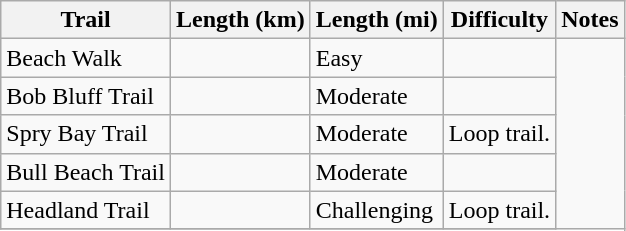<table class="wikitable collapsible autocollapse">
<tr>
<th>Trail</th>
<th>Length (km)</th>
<th>Length (mi)</th>
<th>Difficulty</th>
<th>Notes</th>
</tr>
<tr>
<td>Beach Walk</td>
<td></td>
<td>Easy</td>
<td></td>
</tr>
<tr>
<td>Bob Bluff Trail</td>
<td></td>
<td>Moderate</td>
<td></td>
</tr>
<tr>
<td>Spry Bay Trail</td>
<td></td>
<td>Moderate</td>
<td>Loop trail.</td>
</tr>
<tr>
<td>Bull Beach Trail</td>
<td></td>
<td>Moderate</td>
<td></td>
</tr>
<tr>
<td>Headland Trail</td>
<td></td>
<td>Challenging</td>
<td>Loop trail.</td>
</tr>
<tr>
</tr>
</table>
